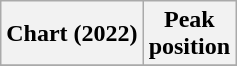<table class="wikitable plainrowheaders" style="text-align:center;">
<tr>
<th scope="col">Chart (2022)</th>
<th scope="col">Peak<br>position</th>
</tr>
<tr>
</tr>
</table>
